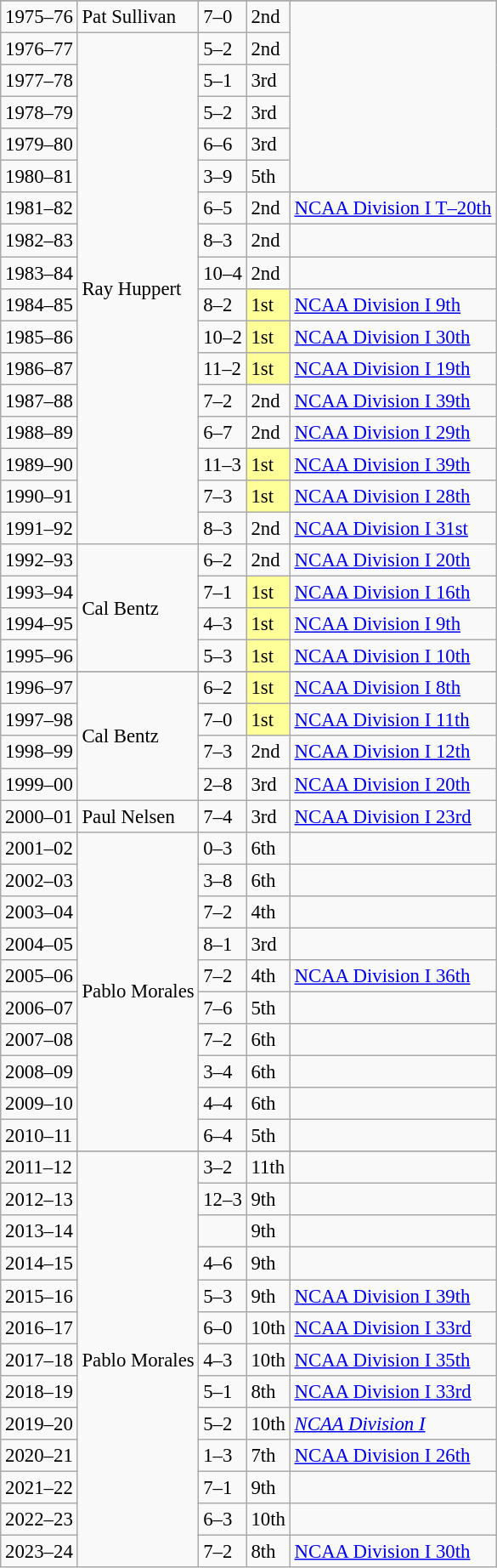<table class=wikitable style="font-size: 95%">
<tr>
</tr>
<tr>
<td>1975–76</td>
<td>Pat Sullivan</td>
<td>7–0</td>
<td>2nd</td>
<td rowspan=6></td>
</tr>
<tr>
<td>1976–77</td>
<td rowspan=16>Ray Huppert</td>
<td>5–2</td>
<td>2nd</td>
</tr>
<tr>
<td>1977–78</td>
<td>5–1</td>
<td>3rd</td>
</tr>
<tr>
<td>1978–79</td>
<td>5–2</td>
<td>3rd</td>
</tr>
<tr>
<td>1979–80</td>
<td>6–6</td>
<td>3rd</td>
</tr>
<tr>
<td>1980–81</td>
<td>3–9</td>
<td>5th</td>
</tr>
<tr>
<td>1981–82</td>
<td>6–5</td>
<td>2nd</td>
<td><a href='#'>NCAA Division I T–20th</a></td>
</tr>
<tr>
<td>1982–83</td>
<td>8–3</td>
<td>2nd</td>
<td></td>
</tr>
<tr>
<td>1983–84</td>
<td>10–4</td>
<td>2nd</td>
<td></td>
</tr>
<tr>
<td>1984–85</td>
<td>8–2</td>
<td bgcolor=ffff99>1st</td>
<td><a href='#'>NCAA Division I 9th</a></td>
</tr>
<tr>
<td>1985–86</td>
<td>10–2</td>
<td bgcolor=ffff99>1st</td>
<td><a href='#'>NCAA Division I 30th</a></td>
</tr>
<tr>
<td>1986–87</td>
<td>11–2</td>
<td bgcolor=ffff99>1st</td>
<td><a href='#'>NCAA Division I 19th</a></td>
</tr>
<tr>
<td>1987–88</td>
<td>7–2</td>
<td>2nd</td>
<td><a href='#'>NCAA Division I 39th</a></td>
</tr>
<tr>
<td>1988–89</td>
<td>6–7</td>
<td>2nd</td>
<td><a href='#'>NCAA Division I 29th</a></td>
</tr>
<tr>
<td>1989–90</td>
<td>11–3</td>
<td bgcolor=ffff99>1st</td>
<td><a href='#'>NCAA Division I 39th</a></td>
</tr>
<tr>
<td>1990–91</td>
<td>7–3</td>
<td bgcolor=ffff99>1st</td>
<td><a href='#'>NCAA Division I 28th</a></td>
</tr>
<tr>
<td>1991–92</td>
<td>8–3</td>
<td>2nd</td>
<td><a href='#'>NCAA Division I 31st</a></td>
</tr>
<tr>
<td>1992–93</td>
<td rowspan=4>Cal Bentz</td>
<td>6–2</td>
<td>2nd</td>
<td><a href='#'>NCAA Division I 20th</a></td>
</tr>
<tr>
<td>1993–94</td>
<td>7–1</td>
<td bgcolor=ffff99>1st</td>
<td><a href='#'>NCAA Division I 16th</a></td>
</tr>
<tr>
<td>1994–95</td>
<td>4–3</td>
<td bgcolor=ffff99>1st</td>
<td><a href='#'>NCAA Division I 9th</a></td>
</tr>
<tr>
<td>1995–96</td>
<td>5–3</td>
<td bgcolor=ffff99>1st</td>
<td><a href='#'>NCAA Division I 10th</a></td>
</tr>
<tr>
</tr>
<tr>
<td>1996–97</td>
<td rowspan=4>Cal Bentz</td>
<td>6–2</td>
<td bgcolor=ffff99>1st</td>
<td><a href='#'>NCAA Division I 8th</a></td>
</tr>
<tr>
<td>1997–98</td>
<td>7–0</td>
<td bgcolor=ffff99>1st</td>
<td><a href='#'>NCAA Division I 11th</a></td>
</tr>
<tr>
<td>1998–99</td>
<td>7–3</td>
<td>2nd</td>
<td><a href='#'>NCAA Division I 12th</a></td>
</tr>
<tr>
<td>1999–00</td>
<td>2–8</td>
<td>3rd</td>
<td><a href='#'>NCAA Division I 20th</a></td>
</tr>
<tr>
<td>2000–01</td>
<td>Paul Nelsen</td>
<td>7–4</td>
<td>3rd</td>
<td><a href='#'>NCAA Division I 23rd</a></td>
</tr>
<tr>
<td>2001–02</td>
<td rowspan=10>Pablo Morales</td>
<td>0–3</td>
<td>6th</td>
<td></td>
</tr>
<tr>
<td>2002–03</td>
<td>3–8</td>
<td>6th</td>
<td></td>
</tr>
<tr>
<td>2003–04</td>
<td>7–2</td>
<td>4th</td>
<td></td>
</tr>
<tr>
<td>2004–05</td>
<td>8–1</td>
<td>3rd</td>
<td></td>
</tr>
<tr>
<td>2005–06</td>
<td>7–2</td>
<td>4th</td>
<td><a href='#'>NCAA Division I 36th</a></td>
</tr>
<tr>
<td>2006–07</td>
<td>7–6</td>
<td>5th</td>
<td></td>
</tr>
<tr>
<td>2007–08</td>
<td>7–2</td>
<td>6th</td>
<td></td>
</tr>
<tr>
<td>2008–09</td>
<td>3–4</td>
<td>6th</td>
<td></td>
</tr>
<tr>
<td>2009–10</td>
<td>4–4</td>
<td>6th</td>
<td></td>
</tr>
<tr>
<td>2010–11</td>
<td>6–4</td>
<td>5th</td>
<td></td>
</tr>
<tr>
</tr>
<tr>
<td>2011–12</td>
<td rowspan=13>Pablo Morales</td>
<td>3–2</td>
<td>11th</td>
<td></td>
</tr>
<tr>
<td>2012–13</td>
<td>12–3</td>
<td>9th</td>
<td></td>
</tr>
<tr>
<td>2013–14</td>
<td></td>
<td>9th</td>
<td></td>
</tr>
<tr>
<td>2014–15</td>
<td>4–6</td>
<td>9th</td>
<td></td>
</tr>
<tr>
<td>2015–16</td>
<td>5–3</td>
<td>9th</td>
<td><a href='#'>NCAA Division I 39th</a></td>
</tr>
<tr>
<td>2016–17</td>
<td>6–0</td>
<td>10th</td>
<td><a href='#'>NCAA Division I 33rd</a></td>
</tr>
<tr>
<td>2017–18</td>
<td>4–3</td>
<td>10th</td>
<td><a href='#'>NCAA Division I 35th</a></td>
</tr>
<tr>
<td>2018–19</td>
<td>5–1</td>
<td>8th</td>
<td><a href='#'>NCAA Division I 33rd</a></td>
</tr>
<tr>
<td>2019–20</td>
<td>5–2</td>
<td>10th</td>
<td><em><a href='#'>NCAA Division I</a></em></td>
</tr>
<tr>
<td>2020–21</td>
<td>1–3</td>
<td>7th</td>
<td><a href='#'>NCAA Division I 26th</a></td>
</tr>
<tr>
<td>2021–22</td>
<td>7–1</td>
<td>9th</td>
<td></td>
</tr>
<tr>
<td>2022–23</td>
<td>6–3</td>
<td>10th</td>
<td></td>
</tr>
<tr>
<td>2023–24</td>
<td>7–2</td>
<td>8th</td>
<td><a href='#'>NCAA Division I 30th</a></td>
</tr>
</table>
